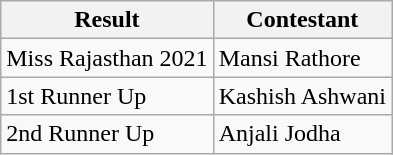<table class="wikitable">
<tr>
<th>Result</th>
<th>Contestant</th>
</tr>
<tr>
<td>Miss Rajasthan 2021</td>
<td>Mansi Rathore</td>
</tr>
<tr>
<td>1st Runner Up</td>
<td>Kashish Ashwani</td>
</tr>
<tr>
<td>2nd Runner Up</td>
<td>Anjali Jodha</td>
</tr>
</table>
